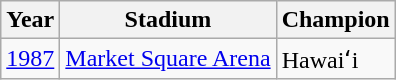<table class="wikitable">
<tr>
<th>Year</th>
<th>Stadium</th>
<th>Champion</th>
</tr>
<tr>
<td><a href='#'>1987</a></td>
<td><a href='#'>Market Square Arena</a></td>
<td>Hawaiʻi</td>
</tr>
</table>
